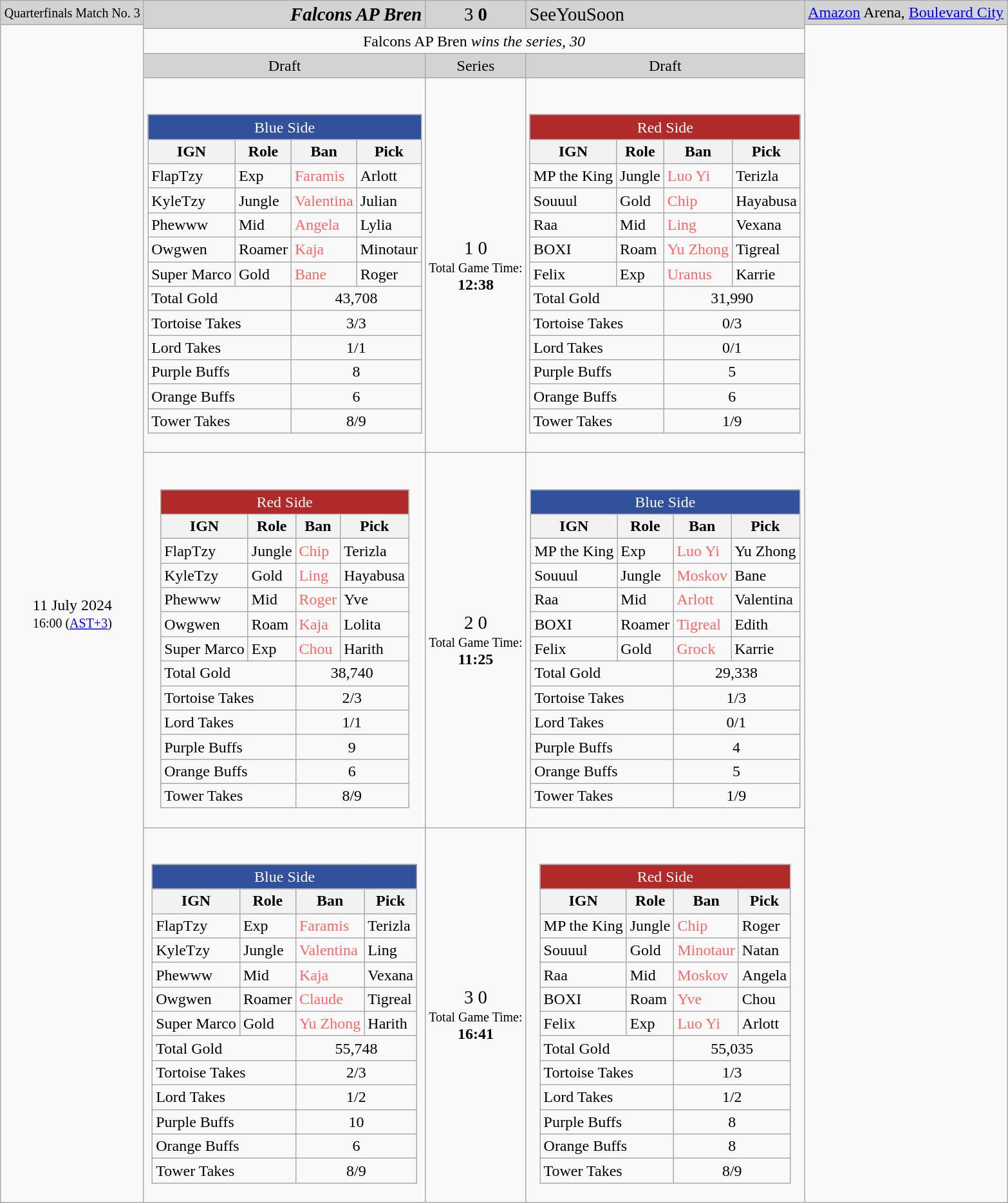<table class="wikitable mw-collapsible mw-collapsed" style="margin-left:auto; margin-right:auto;">
<tr>
<td style="background:#D3D3D3;"><small>Quarterfinals Match No. 3</small></td>
<td rowspan="2" style="text-align:right; background:#D3D3D3;" "><big><strong> <em>Falcons AP Bren<strong><em></big></td>
<td rowspan="2" style="text-align:center;background:#D3D3D3;" "><big></strong>3<strong>  0</big></td>
<td rowspan="2" style="background:#D3D3D3;"><big> </em>SeeYouSoon<em></big></td>
<td style="background:#D3D3D3;"><a href='#'>Amazon</a> Arena, <a href='#'>Boulevard City</a></td>
</tr>
<tr>
<td rowspan="6" style="text-align:center;">11 July 2024 <br> <small>16:00 (<a href='#'>AST+3</a>)</small></td>
<td rowspan="6"></td>
</tr>
<tr>
<td colspan="3" style="text-align:center;"></em>Falcons AP Bren<em> wins the series, 30</td>
</tr>
<tr>
<td style="text-align:center; background:#D3D3D3;"></strong>Draft<strong></td>
<td style="text-align:center; background:#D3D3D3;"></strong>Series<strong></td>
<td style="text-align:center; background:#D3D3D3;"></strong>Draft<strong></td>
</tr>
<tr>
<td><br><table class="wikitable" style="margin-left:auto; margin-right:auto;">
<tr>
<td colspan="4" style="text-align:center; color:#FFFFFF;" bgcolor="#31519C"></strong>Blue Side<strong></td>
</tr>
<tr>
<th>IGN</th>
<th>Role</th>
<th>Ban</th>
<th>Pick</th>
</tr>
<tr>
<td>FlapTzy</td>
<td>Exp</td>
<td style="color:#FF6666;"></em>Faramis<em></td>
<td></em></strong>Arlott<strong><em></td>
</tr>
<tr>
<td>KyleTzy</td>
<td>Jungle</td>
<td style="color:#FF6666;"></em>Valentina<em></td>
<td></em></strong>Julian<strong><em></td>
</tr>
<tr>
<td>Phewww</td>
<td>Mid</td>
<td style="color:#FF6666;"></em>Angela<em></td>
<td></em></strong>Lylia<strong><em></td>
</tr>
<tr>
<td>Owgwen</td>
<td>Roamer</td>
<td style="color:#FF6666;"></em>Kaja<em></td>
<td></em></strong>Minotaur<strong><em></td>
</tr>
<tr>
<td>Super Marco</td>
<td>Gold</td>
<td style="color:#FF6666;"></em>Bane<em></td>
<td></em></strong>Roger<strong><em></td>
</tr>
<tr>
<td colspan="2"></strong>Total Gold<strong></td>
<td colspan="2" style="text-align:center;"></strong>43,708<strong></td>
</tr>
<tr>
<td colspan="2"></strong>Tortoise Takes<strong></td>
<td colspan="2" style="text-align:center;"></strong>3/3<strong><br></strong><small></small><strong></td>
</tr>
<tr>
<td colspan="2"></strong>Lord Takes<strong></td>
<td colspan="2" style="text-align:center;"></strong>1/1<strong><br><small></strong><strong></small></td>
</tr>
<tr>
<td colspan="2"></strong>Purple Buffs<strong></td>
<td colspan="2" style="text-align:center;"></strong>8<strong></td>
</tr>
<tr>
<td colspan="2"></strong>Orange Buffs<strong></td>
<td colspan="2" style="text-align:center;">6</td>
</tr>
<tr>
<td colspan="2"></strong>Tower Takes<strong></td>
<td colspan="2" style="text-align:center;"></strong>8/9<strong><br></strong><small></small><strong></td>
</tr>
</table>
</td>
<td style="text-align:center;"><big></strong>1  0<strong></big><br><small></strong>Total Game Time:<strong></small><br></em>12:38<em></td>
<td><br><table class="wikitable" style="margin-left:auto; margin-right:auto;">
<tr>
<td colspan="4" style="text-align:center; color:#FFFFFF;" bgcolor="#B12A2A"></strong>Red Side<strong></td>
</tr>
<tr>
<th>IGN</th>
<th>Role</th>
<th>Ban</th>
<th>Pick</th>
</tr>
<tr>
<td>MP the King</td>
<td>Jungle</td>
<td style="color:#FF6666;"></em>Luo Yi<em></td>
<td></em></strong>Terizla<strong><em></td>
</tr>
<tr>
<td>Souuul</td>
<td>Gold</td>
<td style="color:#FF6666;"></em>Chip<em></td>
<td></em></strong>Hayabusa<strong><em></td>
</tr>
<tr>
<td>Raa</td>
<td>Mid</td>
<td style="color:#FF6666;"></em>Ling<em></td>
<td></em></strong>Vexana<strong><em></td>
</tr>
<tr>
<td>BOXI</td>
<td>Roam</td>
<td style="color:#FF6666;"></em>Yu Zhong<em></td>
<td></em></strong>Tigreal<strong><em></td>
</tr>
<tr>
<td>Felix</td>
<td>Exp</td>
<td style="color:#FF6666;"></em>Uranus<em></td>
<td></em></strong>Karrie<strong><em></td>
</tr>
<tr>
<td colspan="2"></strong>Total Gold<strong></td>
<td colspan="2" style="text-align:center;">31,990</td>
</tr>
<tr>
<td colspan="2"></strong>Tortoise Takes<strong></td>
<td colspan="2" style="text-align:center;">0/3<br><small></small></td>
</tr>
<tr>
<td colspan="2"></strong>Lord Takes<strong></td>
<td colspan="2" style="text-align:center;">0/1<br><small></small></td>
</tr>
<tr>
<td colspan="2"></strong>Purple Buffs<strong></td>
<td colspan="2" style="text-align:center;">5</td>
</tr>
<tr>
<td colspan="2"></strong>Orange Buffs<strong></td>
<td colspan="2" style="text-align:center;">6</td>
</tr>
<tr>
<td colspan="2"></strong>Tower Takes<strong></td>
<td colspan="2" style="text-align:center;">1/9<br><small></small></td>
</tr>
</table>
</td>
</tr>
<tr>
<td><br><table class="wikitable" style="margin-left:auto; margin-right:auto;">
<tr>
<td colspan="4" style="text-align:center; color:#FFFFFF;" bgcolor="#B12A2A"></strong>Red Side<strong></td>
</tr>
<tr>
<th>IGN</th>
<th>Role</th>
<th>Ban</th>
<th>Pick</th>
</tr>
<tr>
<td>FlapTzy</td>
<td>Jungle</td>
<td style="color:#FF6666;">Chip</td>
<td></em></strong>Terizla<strong><em></td>
</tr>
<tr>
<td>KyleTzy</td>
<td>Gold</td>
<td style="color:#FF6666;">Ling</td>
<td></em></strong>Hayabusa<strong><em></td>
</tr>
<tr>
<td>Phewww</td>
<td>Mid</td>
<td style="color:#FF6666;">Roger</td>
<td></em></strong>Yve<strong><em></td>
</tr>
<tr>
<td>Owgwen</td>
<td>Roam</td>
<td style="color:#FF6666;">Kaja</td>
<td></em></strong>Lolita<strong><em></td>
</tr>
<tr>
<td>Super Marco</td>
<td>Exp</td>
<td style="color:#FF6666;">Chou</td>
<td></em></strong>Harith<strong><em></td>
</tr>
<tr>
<td colspan="2"></strong>Total Gold<strong></td>
<td colspan="2" style="text-align:center;"></strong>38,740<strong></td>
</tr>
<tr>
<td colspan="2"></strong>Tortoise Takes<strong></td>
<td colspan="2" style="text-align:center;"></strong>2/3<strong><br></strong><small></small><strong></td>
</tr>
<tr>
<td colspan="2"></strong>Lord Takes<strong></td>
<td colspan="2" style="text-align:center;"></strong>1/1<strong><br><small></strong><strong></small></td>
</tr>
<tr>
<td colspan="2"></strong>Purple Buffs<strong></td>
<td colspan="2" style="text-align:center;"></strong>9<strong></td>
</tr>
<tr>
<td colspan="2"></strong>Orange Buffs<strong></td>
<td colspan="2" style="text-align:center;"></strong>6<strong></td>
</tr>
<tr>
<td colspan="2"></strong>Tower Takes<strong></td>
<td colspan="2" style="text-align:center;"></strong>8/9<strong><br></strong><small></small><strong></td>
</tr>
</table>
</td>
<td style="text-align:center;"><big></strong>2  0<strong></big><br><small></strong>Total Game Time:<strong></small><br></em>11:25<em></td>
<td><br><table class="wikitable" style="margin-left:auto; margin-right:auto;">
<tr>
<td colspan="4" style="text-align:center; color:#FFFFFF;" bgcolor="#31519C"></strong>Blue Side<strong></td>
</tr>
<tr>
<th>IGN</th>
<th>Role</th>
<th>Ban</th>
<th>Pick</th>
</tr>
<tr>
<td>MP the King</td>
<td>Exp</td>
<td style="color:#FF6666;"></em>Luo Yi<em></td>
<td></em></strong>Yu Zhong<strong><em></td>
</tr>
<tr>
<td>Souuul</td>
<td>Jungle</td>
<td style="color:#FF6666;"></em>Moskov<em></td>
<td></em></strong>Bane<strong><em></td>
</tr>
<tr>
<td>Raa</td>
<td>Mid</td>
<td style="color:#FF6666;"></em>Arlott<em></td>
<td></em></strong>Valentina<strong><em></td>
</tr>
<tr>
<td>BOXI</td>
<td>Roamer</td>
<td style="color:#FF6666;"></em>Tigreal<em></td>
<td></em></strong>Edith<strong><em></td>
</tr>
<tr>
<td>Felix</td>
<td>Gold</td>
<td style="color:#FF6666;"></em>Grock<em></td>
<td></em></strong>Karrie<strong><em></td>
</tr>
<tr>
<td colspan="2"></strong>Total Gold<strong></td>
<td colspan="2" style="text-align:center;">29,338</td>
</tr>
<tr>
<td colspan="2"></strong>Tortoise Takes<strong></td>
<td colspan="2" style="text-align:center;">1/3<br><small></small></td>
</tr>
<tr>
<td colspan="2"></strong>Lord Takes<strong></td>
<td colspan="2" style="text-align:center;">0/1<br><small></small></td>
</tr>
<tr>
<td colspan="2"></strong>Purple Buffs<strong></td>
<td colspan="2" style="text-align:center;">4</td>
</tr>
<tr>
<td colspan="2"></strong>Orange Buffs<strong></td>
<td colspan="2" style="text-align:center;">5</td>
</tr>
<tr>
<td colspan="2"></strong>Tower Takes<strong></td>
<td colspan="2" style="text-align:center;">1/9<br><small></small></td>
</tr>
</table>
</td>
</tr>
<tr>
<td><br><table class="wikitable" style="margin-left:auto; margin-right:auto;">
<tr>
<td colspan="4" style="text-align:center; color:#FFFFFF;" bgcolor="#31519C"></strong>Blue Side<strong></td>
</tr>
<tr>
<th>IGN</th>
<th>Role</th>
<th>Ban</th>
<th>Pick</th>
</tr>
<tr>
<td>FlapTzy</td>
<td>Exp</td>
<td style="color:#FF6666;"></em>Faramis<em></td>
<td></em></strong>Terizla<strong><em></td>
</tr>
<tr>
<td>KyleTzy</td>
<td>Jungle</td>
<td style="color:#FF6666;"></em>Valentina<em></td>
<td></em></strong>Ling<strong><em></td>
</tr>
<tr>
<td>Phewww</td>
<td>Mid</td>
<td style="color:#FF6666;"></em>Kaja<em></td>
<td></em></strong>Vexana<strong><em></td>
</tr>
<tr>
<td>Owgwen</td>
<td>Roamer</td>
<td style="color:#FF6666;"></em>Claude<em></td>
<td></em></strong>Tigreal<strong><em></td>
</tr>
<tr>
<td>Super Marco</td>
<td>Gold</td>
<td style="color:#FF6666;"></em>Yu Zhong<em></td>
<td></em></strong>Harith<strong><em></td>
</tr>
<tr>
<td colspan="2"></strong>Total Gold<strong></td>
<td colspan="2" style="text-align:center;"></strong>55,748<strong></td>
</tr>
<tr>
<td colspan="2"></strong>Tortoise Takes<strong></td>
<td colspan="2" style="text-align:center;"></strong>2/3<strong><br></strong><small></small><strong></td>
</tr>
<tr>
<td colspan="2"></strong>Lord Takes<strong></td>
<td colspan="2" style="text-align:center;">1/2<br><small></small></td>
</tr>
<tr>
<td colspan="2"></strong>Purple Buffs<strong></td>
<td colspan="2" style="text-align:center;"></strong>10<strong></td>
</tr>
<tr>
<td colspan="2"></strong>Orange Buffs<strong></td>
<td colspan="2" style="text-align:center;">6</td>
</tr>
<tr>
<td colspan="2"></strong>Tower Takes<strong></td>
<td colspan="2" style="text-align:center;">8/9<br><small></small></td>
</tr>
</table>
</td>
<td style="text-align:center;"><big></strong>3  0<strong></big><br><small></strong>Total Game Time:<strong></small><br></em>16:41<em></td>
<td><br><table class="wikitable" style="margin-left:auto; margin-right:auto;">
<tr>
<td colspan="4" style="text-align:center; color:#FFFFFF;" bgcolor="#B12A2A"></strong>Red Side<strong></td>
</tr>
<tr>
<th>IGN</th>
<th>Role</th>
<th>Ban</th>
<th>Pick</th>
</tr>
<tr>
<td>MP the King</td>
<td>Jungle</td>
<td style="color:#FF6666;"></em>Chip<em></td>
<td></em></strong>Roger<strong><em></td>
</tr>
<tr>
<td>Souuul</td>
<td>Gold</td>
<td style="color:#FF6666;"></em>Minotaur<em></td>
<td></em></strong>Natan<strong><em></td>
</tr>
<tr>
<td>Raa</td>
<td>Mid</td>
<td style="color:#FF6666;"></em>Moskov<em></td>
<td></em></strong>Angela<strong><em></td>
</tr>
<tr>
<td>BOXI</td>
<td>Roam</td>
<td style="color:#FF6666;"></em>Yve<em></td>
<td></em></strong>Chou<strong><em></td>
</tr>
<tr>
<td>Felix</td>
<td>Exp</td>
<td style="color:#FF6666;"></em>Luo Yi<em></td>
<td></em></strong>Arlott<strong><em></td>
</tr>
<tr>
<td colspan="2"></strong>Total Gold<strong></td>
<td colspan="2" style="text-align:center;">55,035</td>
</tr>
<tr>
<td colspan="2"></strong>Tortoise Takes<strong></td>
<td colspan="2" style="text-align:center;">1/3<br><small></small></td>
</tr>
<tr>
<td colspan="2"></strong>Lord Takes<strong></td>
<td colspan="2" style="text-align:center;">1/2<br><small></small></td>
</tr>
<tr>
<td colspan="2"></strong>Purple Buffs<strong></td>
<td colspan="2" style="text-align:center;">8</td>
</tr>
<tr>
<td colspan="2"></strong>Orange Buffs<strong></td>
<td colspan="2" style="text-align:center;"></strong>8<strong></td>
</tr>
<tr>
<td colspan="2"></strong>Tower Takes<strong></td>
<td colspan="2" style="text-align:center;">8/9<br><small></small></td>
</tr>
</table>
</td>
</tr>
</table>
